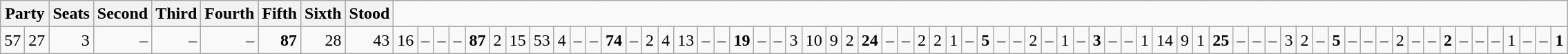<table class="wikitable" style="text-align:right;">
<tr>
<th colspan=2>Party</th>
<th>Seats</th>
<th>Second</th>
<th>Third</th>
<th>Fourth</th>
<th>Fifth</th>
<th>Sixth</th>
<th>Stood</th>
</tr>
<tr>
<td>57</td>
<td>27</td>
<td>3</td>
<td>–</td>
<td>–</td>
<td>–</td>
<td><strong>87</strong><br></td>
<td>28</td>
<td>43</td>
<td>16</td>
<td>–</td>
<td>–</td>
<td>–</td>
<td><strong>87</strong><br></td>
<td>2</td>
<td>15</td>
<td>53</td>
<td>4</td>
<td>–</td>
<td>–</td>
<td><strong>74</strong><br></td>
<td>–</td>
<td>2</td>
<td>4</td>
<td>13</td>
<td>–</td>
<td>–</td>
<td><strong>19</strong><br></td>
<td>–</td>
<td>–</td>
<td>3</td>
<td>10</td>
<td>9</td>
<td>2</td>
<td><strong>24</strong><br></td>
<td>–</td>
<td>–</td>
<td>2</td>
<td>2</td>
<td>1</td>
<td>–</td>
<td><strong>5</strong><br></td>
<td>–</td>
<td>–</td>
<td>2</td>
<td>–</td>
<td>1</td>
<td>–</td>
<td><strong>3</strong><br></td>
<td>–</td>
<td>–</td>
<td>1</td>
<td>14</td>
<td>9</td>
<td>1</td>
<td><strong>25</strong><br></td>
<td>–</td>
<td>–</td>
<td>–</td>
<td>3</td>
<td>2</td>
<td>–</td>
<td><strong>5</strong><br></td>
<td>–</td>
<td>–</td>
<td>–</td>
<td>2</td>
<td>–</td>
<td>–</td>
<td><strong>2</strong><br></td>
<td>–</td>
<td>–</td>
<td>–</td>
<td>1</td>
<td>–</td>
<td>–</td>
<td><strong>1</strong></td>
</tr>
</table>
